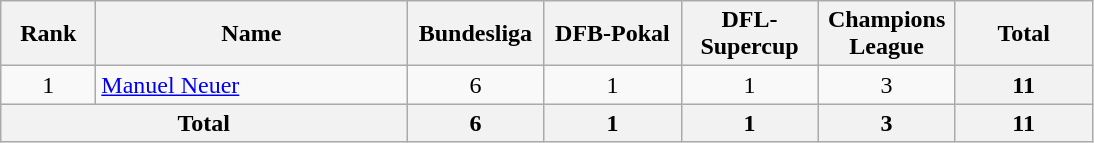<table class="wikitable" style="text-align:center;">
<tr>
<th style="width:56px;">Rank</th>
<th style="width:200px;">Name</th>
<th style="width:84px;">Bundesliga</th>
<th style="width:84px;">DFB-Pokal</th>
<th style="width:84px;">DFL-Supercup</th>
<th style="width:84px;">Champions League</th>
<th style="width:84px;">Total</th>
</tr>
<tr>
<td>1</td>
<td align="left"> <a href='#'>Manuel Neuer</a></td>
<td>6</td>
<td>1</td>
<td>1</td>
<td>3</td>
<th>11</th>
</tr>
<tr>
<th colspan="2">Total</th>
<th>6</th>
<th>1</th>
<th>1</th>
<th>3</th>
<th>11</th>
</tr>
</table>
